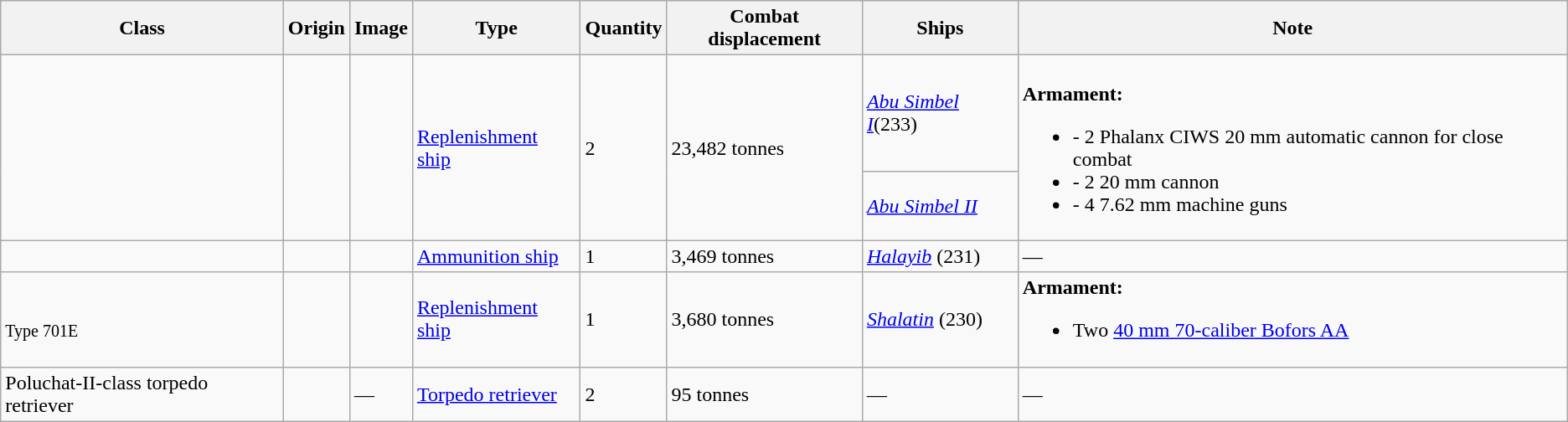<table class="wikitable">
<tr>
<th>Class</th>
<th>Origin</th>
<th>Image</th>
<th>Type</th>
<th>Quantity</th>
<th>Combat displacement</th>
<th>Ships</th>
<th>Note</th>
</tr>
<tr>
<td rowspan="2"></td>
<td rowspan="2"></td>
<td rowspan="2"></td>
<td rowspan="2"><a href='#'>Replenishment ship</a></td>
<td rowspan="2">2</td>
<td rowspan="2">23,482 tonnes</td>
<td><a href='#'><em>Abu Simbel I</em></a>(233)</td>
<td rowspan="2"><br><strong>Armament:</strong><ul><li>- 2 Phalanx CIWS 20 mm automatic cannon for close combat</li><li>- 2 20 mm cannon</li><li>- 4 7.62 mm machine guns</li></ul></td>
</tr>
<tr>
<td><a href='#'><em>Abu Simbel II</em></a></td>
</tr>
<tr>
<td></td>
<td></td>
<td></td>
<td><a href='#'>Ammunition ship</a></td>
<td>1</td>
<td>3,469 tonnes</td>
<td><em><a href='#'>Halayib</a></em> (231)</td>
<td>—</td>
</tr>
<tr>
<td><br><small>Type 701E</small></td>
<td></td>
<td></td>
<td><a href='#'>Replenishment ship</a></td>
<td>1</td>
<td>3,680 tonnes</td>
<td><em><a href='#'>Shalatin</a></em> (230)</td>
<td><strong>Armament:</strong><br><ul><li>Two <a href='#'>40 mm 70-caliber Bofors AA</a></li></ul></td>
</tr>
<tr>
<td>Poluchat-II-class torpedo retriever</td>
<td></td>
<td>—</td>
<td><a href='#'>Torpedo retriever</a></td>
<td>2</td>
<td>95 tonnes</td>
<td>—</td>
<td>—</td>
</tr>
</table>
